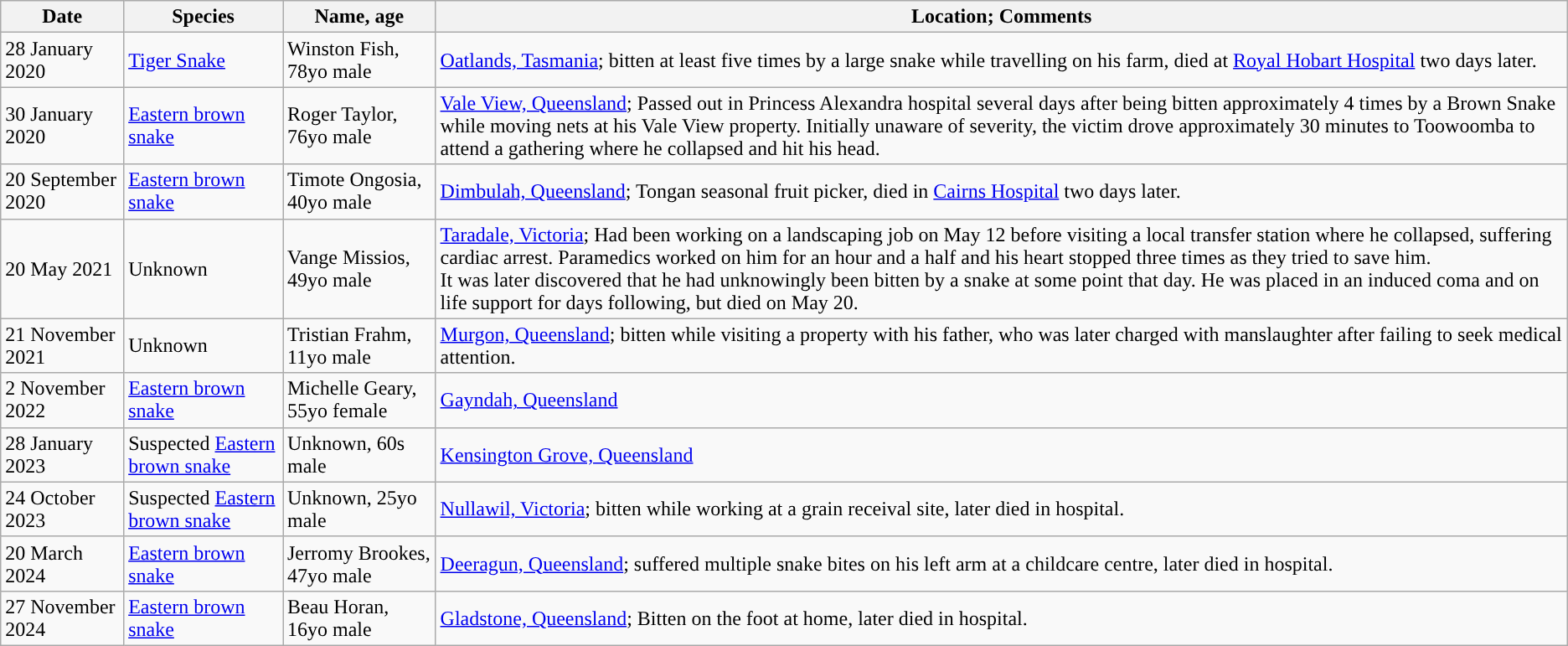<table class="wikitable sortable">
<tr>
<th scope="col">Date</th>
<th scope="col">Species</th>
<th scope="col">Name, age</th>
<th scope="col" class="unsortable">Location; Comments</th>
</tr>
<tr>
<td date-sort-value="2020-01-28">28 January 2020</td>
<td><a href='#'>Tiger Snake</a></td>
<td data-sort-value="fish, winston">Winston Fish, 78yo male</td>
<td><a href='#'>Oatlands, Tasmania</a>; bitten at least five times by a large snake while travelling on his farm, died at <a href='#'>Royal Hobart Hospital</a> two days later.</td>
</tr>
<tr>
<td data-sort-value="2020-01-18">30 January 2020</td>
<td><a href='#'>Eastern brown snake</a></td>
<td data-sort-value="taylor, roger">Roger Taylor, 76yo male</td>
<td><a href='#'>Vale View, Queensland</a>;     Passed out  in Princess Alexandra hospital several days after being bitten approximately 4 times by a Brown Snake while moving  nets at his Vale View property.    Initially unaware of severity, the victim drove approximately 30 minutes to Toowoomba to attend a gathering where he collapsed and hit his head.</td>
</tr>
<tr>
<td>20 September 2020</td>
<td><a href='#'>Eastern brown snake</a></td>
<td>Timote Ongosia, 40yo male</td>
<td><a href='#'>Dimbulah, Queensland</a>; Tongan seasonal fruit picker, died in <a href='#'>Cairns Hospital</a> two days later.</td>
</tr>
<tr>
<td>20 May 2021</td>
<td>Unknown</td>
<td>Vange Missios, 49yo male</td>
<td><a href='#'>Taradale, Victoria</a>; Had been working on a landscaping job on May 12 before visiting a local transfer station where he collapsed, suffering cardiac arrest. Paramedics worked on him for an hour and a half and his heart stopped three times as they tried to save him.<br>It was later discovered that he had unknowingly been bitten by a snake at some point that day. He was placed in an induced coma and on life support for days following, but died on May 20.</td>
</tr>
<tr>
<td>21 November 2021</td>
<td>Unknown</td>
<td>Tristian Frahm, 11yo male</td>
<td><a href='#'>Murgon, Queensland</a>; bitten while visiting a property with his father, who was later charged with manslaughter after failing to seek medical attention.</td>
</tr>
<tr>
<td>2 November 2022</td>
<td><a href='#'>Eastern brown snake</a></td>
<td>Michelle Geary, 55yo female</td>
<td><a href='#'>Gayndah, Queensland</a></td>
</tr>
<tr>
<td>28 January 2023</td>
<td>Suspected <a href='#'>Eastern brown snake</a></td>
<td>Unknown, 60s male</td>
<td><a href='#'>Kensington Grove, Queensland</a></td>
</tr>
<tr>
<td>24 October 2023</td>
<td>Suspected <a href='#'>Eastern brown snake</a></td>
<td>Unknown, 25yo male</td>
<td><a href='#'>Nullawil, Victoria</a>; bitten while working at a grain receival site, later died in hospital.</td>
</tr>
<tr>
<td>20 March 2024</td>
<td><a href='#'>Eastern brown snake</a></td>
<td>Jerromy Brookes, 47yo male</td>
<td><a href='#'>Deeragun, Queensland</a>; suffered multiple snake bites on his left arm at a childcare centre, later died in hospital.</td>
</tr>
<tr>
<td>27 November 2024</td>
<td><a href='#'>Eastern brown snake</a></td>
<td>Beau Horan, 16yo male</td>
<td><a href='#'>Gladstone, Queensland</a>; Bitten on the foot at home, later died in hospital.</td>
</tr>
</table>
